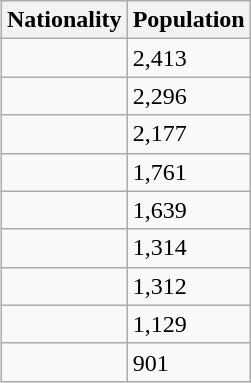<table class="wikitable" style="float:right;">
<tr>
<th>Nationality</th>
<th>Population</th>
</tr>
<tr>
<td></td>
<td>2,413</td>
</tr>
<tr>
<td></td>
<td>2,296</td>
</tr>
<tr>
<td></td>
<td>2,177</td>
</tr>
<tr>
<td></td>
<td>1,761</td>
</tr>
<tr>
<td></td>
<td>1,639</td>
</tr>
<tr>
<td></td>
<td>1,314</td>
</tr>
<tr>
<td></td>
<td>1,312</td>
</tr>
<tr>
<td></td>
<td>1,129</td>
</tr>
<tr>
<td></td>
<td>901</td>
</tr>
</table>
